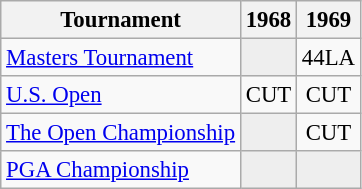<table class="wikitable" style="font-size:95%;text-align:center;">
<tr>
<th>Tournament</th>
<th>1968</th>
<th>1969</th>
</tr>
<tr>
<td align=left><a href='#'>Masters Tournament</a></td>
<td style="background:#eeeeee;"></td>
<td>44<span>LA</span></td>
</tr>
<tr>
<td align=left><a href='#'>U.S. Open</a></td>
<td>CUT</td>
<td>CUT</td>
</tr>
<tr>
<td align=left><a href='#'>The Open Championship</a></td>
<td style="background:#eeeeee;"></td>
<td>CUT</td>
</tr>
<tr>
<td align=left><a href='#'>PGA Championship</a></td>
<td style="background:#eeeeee;"></td>
<td style="background:#eeeeee;"></td>
</tr>
</table>
